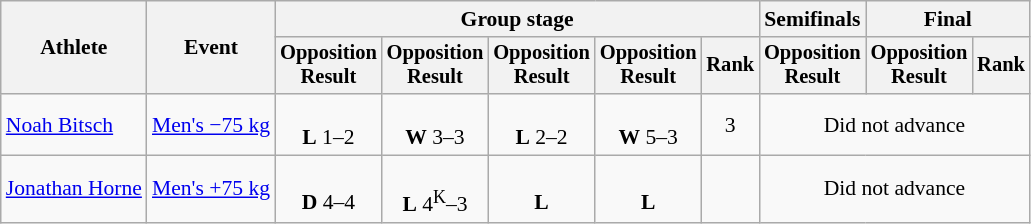<table class="wikitable" style="font-size:90%">
<tr>
<th rowspan=2>Athlete</th>
<th rowspan=2>Event</th>
<th colspan=5>Group stage</th>
<th>Semifinals</th>
<th colspan=2>Final</th>
</tr>
<tr style="font-size:95%">
<th>Opposition<br>Result</th>
<th>Opposition<br>Result</th>
<th>Opposition<br>Result</th>
<th>Opposition<br>Result</th>
<th>Rank</th>
<th>Opposition<br>Result</th>
<th>Opposition<br>Result</th>
<th>Rank</th>
</tr>
<tr align=center>
<td align=left><a href='#'>Noah Bitsch</a></td>
<td align=left><a href='#'>Men's −75 kg</a></td>
<td><br><strong>L</strong> 1–2</td>
<td><br><strong>W</strong> 3–3</td>
<td><br><strong>L</strong> 2–2</td>
<td><br><strong>W</strong> 5–3</td>
<td>3</td>
<td colspan="3">Did not advance</td>
</tr>
<tr align=center>
<td align=left><a href='#'>Jonathan Horne</a></td>
<td align=left><a href='#'>Men's +75 kg</a></td>
<td><br><strong>D</strong> 4–4</td>
<td><br> <strong>L</strong> 4<sup>K</sup>–3</td>
<td><br><strong>L</strong> </td>
<td><br><strong>L</strong> </td>
<td></td>
<td colspan=3>Did not advance</td>
</tr>
</table>
